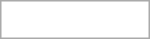<table align="right" style="border: 1px solid #aaa; width: 100px;">
<tr>
<td align="right"><br></td>
</tr>
</table>
